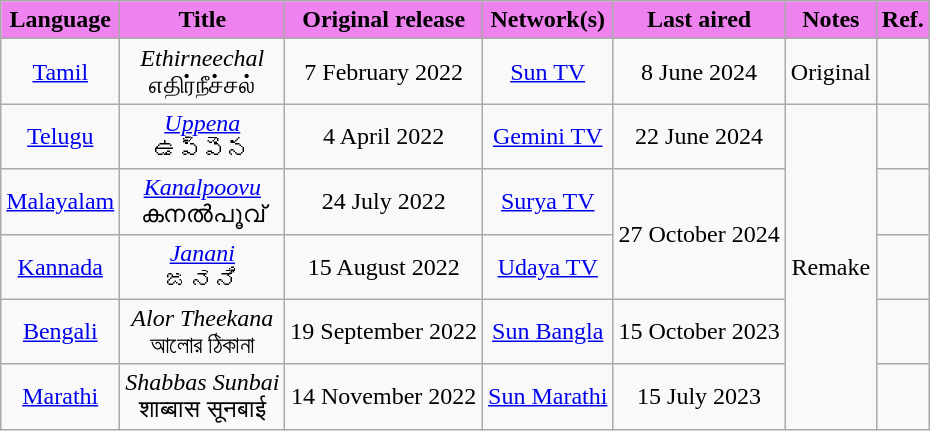<table class="wikitable" style="text-align:center;">
<tr style="color:black">
<th style="background: Violet;color:Black">Language</th>
<th style="background:Violet;color:Black">Title</th>
<th style="background:Violet;color:Black">Original release</th>
<th style="background:Violet;color:Black">Network(s)</th>
<th style="background:Violet;color:Black">Last aired</th>
<th style="background:Violet;color:Black">Notes</th>
<th style="background:Violet;color:Black">Ref.</th>
</tr>
<tr>
<td><a href='#'>Tamil</a></td>
<td><em>Ethirneechal</em> <br> எதிர்நீச்சல்</td>
<td>7 February 2022</td>
<td><a href='#'>Sun TV</a></td>
<td>8 June 2024</td>
<td>Original</td>
<td></td>
</tr>
<tr>
<td><a href='#'>Telugu</a></td>
<td><em><a href='#'>Uppena</a></em> <br> ఉప్పెన</td>
<td>4 April 2022</td>
<td><a href='#'>Gemini TV</a></td>
<td>22 June 2024</td>
<td rowspan="5">Remake</td>
<td></td>
</tr>
<tr>
<td><a href='#'>Malayalam</a></td>
<td><em><a href='#'>Kanalpoovu</a></em> <br> കനൽപൂവ്</td>
<td>24 July 2022</td>
<td><a href='#'>Surya TV</a></td>
<td rowspan="2">27 October 2024</td>
<td></td>
</tr>
<tr>
<td><a href='#'>Kannada</a></td>
<td><em><a href='#'>Janani</a></em> <br>  ಜನನಿ</td>
<td>15 August 2022</td>
<td><a href='#'>Udaya TV</a></td>
<td></td>
</tr>
<tr>
<td><a href='#'>Bengali</a></td>
<td><em>Alor Theekana</em> <br> আলোর ঠিকানা</td>
<td>19 September 2022</td>
<td><a href='#'>Sun Bangla</a></td>
<td>15 October 2023</td>
<td></td>
</tr>
<tr>
<td><a href='#'>Marathi</a></td>
<td><em>Shabbas Sunbai</em> <br> शाब्बास सूनबाई</td>
<td>14 November 2022</td>
<td><a href='#'>Sun Marathi</a></td>
<td>15 July 2023</td>
<td></td>
</tr>
</table>
